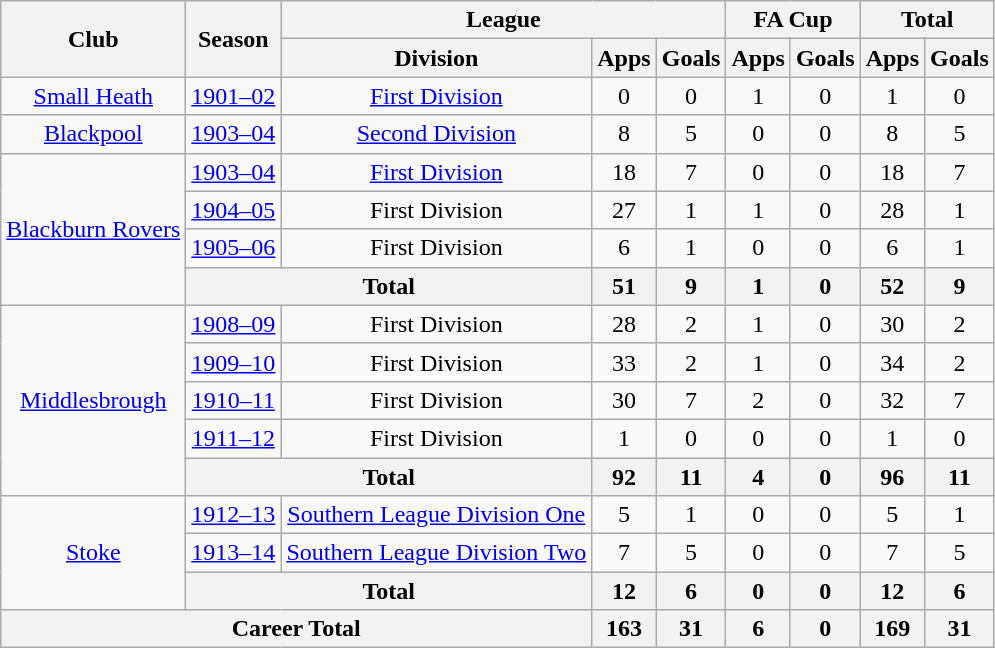<table class="wikitable" style="text-align:center">
<tr>
<th rowspan="2">Club</th>
<th rowspan="2">Season</th>
<th colspan="3">League</th>
<th colspan="2">FA Cup</th>
<th colspan="2">Total</th>
</tr>
<tr>
<th>Division</th>
<th>Apps</th>
<th>Goals</th>
<th>Apps</th>
<th>Goals</th>
<th>Apps</th>
<th>Goals</th>
</tr>
<tr>
<td><a href='#'>Small Heath</a></td>
<td><a href='#'>1901–02</a></td>
<td><a href='#'>First Division</a></td>
<td>0</td>
<td>0</td>
<td>1</td>
<td>0</td>
<td>1</td>
<td>0</td>
</tr>
<tr>
<td><a href='#'>Blackpool</a></td>
<td><a href='#'>1903–04</a></td>
<td><a href='#'>Second Division</a></td>
<td>8</td>
<td>5</td>
<td>0</td>
<td>0</td>
<td>8</td>
<td>5</td>
</tr>
<tr>
<td rowspan="4"><a href='#'>Blackburn Rovers</a></td>
<td><a href='#'>1903–04</a></td>
<td><a href='#'>First Division</a></td>
<td>18</td>
<td>7</td>
<td>0</td>
<td>0</td>
<td>18</td>
<td>7</td>
</tr>
<tr>
<td><a href='#'>1904–05</a></td>
<td>First Division</td>
<td>27</td>
<td>1</td>
<td>1</td>
<td>0</td>
<td>28</td>
<td>1</td>
</tr>
<tr>
<td><a href='#'>1905–06</a></td>
<td>First Division</td>
<td>6</td>
<td>1</td>
<td>0</td>
<td>0</td>
<td>6</td>
<td>1</td>
</tr>
<tr>
<th colspan="2">Total</th>
<th>51</th>
<th>9</th>
<th>1</th>
<th>0</th>
<th>52</th>
<th>9</th>
</tr>
<tr>
<td rowspan=5><a href='#'>Middlesbrough</a></td>
<td><a href='#'>1908–09</a></td>
<td>First Division</td>
<td>28</td>
<td>2</td>
<td>1</td>
<td>0</td>
<td>30</td>
<td>2</td>
</tr>
<tr>
<td><a href='#'>1909–10</a></td>
<td>First Division</td>
<td>33</td>
<td>2</td>
<td>1</td>
<td>0</td>
<td>34</td>
<td>2</td>
</tr>
<tr>
<td><a href='#'>1910–11</a></td>
<td>First Division</td>
<td>30</td>
<td>7</td>
<td>2</td>
<td>0</td>
<td>32</td>
<td>7</td>
</tr>
<tr>
<td><a href='#'>1911–12</a></td>
<td>First Division</td>
<td>1</td>
<td>0</td>
<td>0</td>
<td>0</td>
<td>1</td>
<td>0</td>
</tr>
<tr>
<th colspan="2">Total</th>
<th>92</th>
<th>11</th>
<th>4</th>
<th>0</th>
<th>96</th>
<th>11</th>
</tr>
<tr>
<td rowspan="3"><a href='#'>Stoke</a></td>
<td><a href='#'>1912–13</a></td>
<td><a href='#'>Southern League Division One</a></td>
<td>5</td>
<td>1</td>
<td>0</td>
<td>0</td>
<td>5</td>
<td>1</td>
</tr>
<tr>
<td><a href='#'>1913–14</a></td>
<td><a href='#'>Southern League Division Two</a></td>
<td>7</td>
<td>5</td>
<td>0</td>
<td>0</td>
<td>7</td>
<td>5</td>
</tr>
<tr>
<th colspan="2">Total</th>
<th>12</th>
<th>6</th>
<th>0</th>
<th>0</th>
<th>12</th>
<th>6</th>
</tr>
<tr>
<th colspan="3">Career Total</th>
<th>163</th>
<th>31</th>
<th>6</th>
<th>0</th>
<th>169</th>
<th>31</th>
</tr>
</table>
